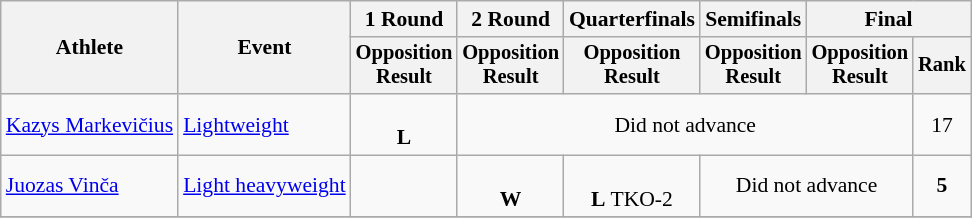<table class="wikitable" style="font-size:90%">
<tr>
<th rowspan="2">Athlete</th>
<th rowspan="2">Event</th>
<th>1 Round</th>
<th>2 Round</th>
<th>Quarterfinals</th>
<th>Semifinals</th>
<th colspan=2>Final</th>
</tr>
<tr style="font-size:95%">
<th>Opposition<br>Result</th>
<th>Opposition<br>Result</th>
<th>Opposition<br>Result</th>
<th>Opposition<br>Result</th>
<th>Opposition<br>Result</th>
<th>Rank</th>
</tr>
<tr align=center>
<td align=left><a href='#'>Kazys Markevičius</a></td>
<td align=left><a href='#'>Lightweight</a></td>
<td><br><strong>L</strong></td>
<td colspan=4 align=center>Did not advance</td>
<td>17</td>
</tr>
<tr align=center>
<td align=left><a href='#'>Juozas Vinča</a></td>
<td align=left><a href='#'>Light heavyweight</a></td>
<td></td>
<td><br><strong>W</strong></td>
<td><br><strong>L</strong> TKO-2</td>
<td colspan=2 align=center>Did not advance</td>
<td><strong>5</strong></td>
</tr>
<tr>
</tr>
</table>
